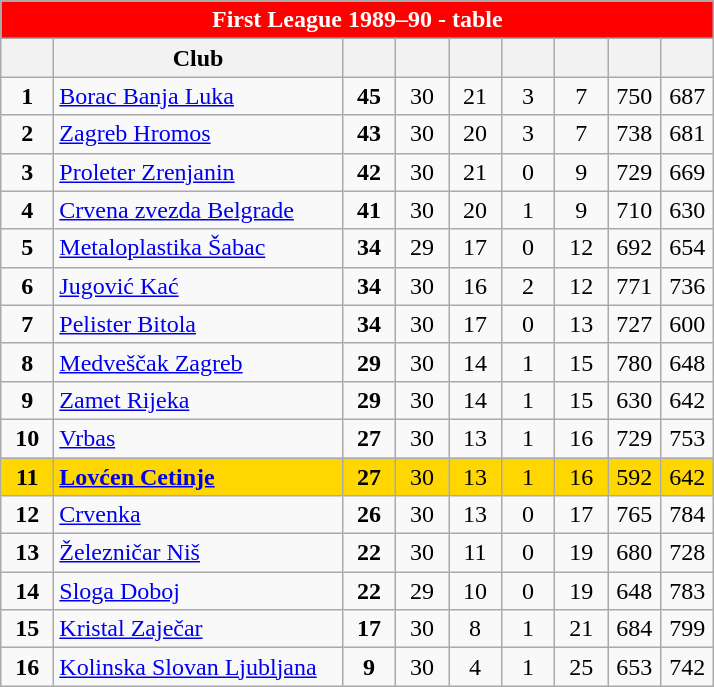<table class="wikitable" style="text-align:center">
<tr>
<th colspan=10 style="background:red;color:white;">First League 1989–90 - table</th>
</tr>
<tr>
<th width=28></th>
<th width=185>Club</th>
<th width=28></th>
<th width=28></th>
<th width=28></th>
<th width=28></th>
<th width=28></th>
<th width=28></th>
<th width=28></th>
</tr>
<tr>
<td><strong>1</strong></td>
<td align=left><a href='#'>Borac Banja Luka</a></td>
<td><strong>45</strong></td>
<td>30</td>
<td>21</td>
<td>3</td>
<td>7</td>
<td>750</td>
<td>687</td>
</tr>
<tr>
<td><strong>2</strong></td>
<td align=left><a href='#'>Zagreb Hromos</a></td>
<td><strong>43</strong></td>
<td>30</td>
<td>20</td>
<td>3</td>
<td>7</td>
<td>738</td>
<td>681</td>
</tr>
<tr>
<td><strong>3</strong></td>
<td align=left><a href='#'>Proleter Zrenjanin</a></td>
<td><strong>42</strong></td>
<td>30</td>
<td>21</td>
<td>0</td>
<td>9</td>
<td>729</td>
<td>669</td>
</tr>
<tr>
<td><strong>4</strong></td>
<td align=left><a href='#'>Crvena zvezda Belgrade</a></td>
<td><strong>41</strong></td>
<td>30</td>
<td>20</td>
<td>1</td>
<td>9</td>
<td>710</td>
<td>630</td>
</tr>
<tr>
<td><strong>5</strong></td>
<td align=left><a href='#'>Metaloplastika Šabac</a></td>
<td><strong>34</strong></td>
<td>29</td>
<td>17</td>
<td>0</td>
<td>12</td>
<td>692</td>
<td>654</td>
</tr>
<tr>
<td><strong>6</strong></td>
<td align=left><a href='#'>Jugović Kać</a></td>
<td><strong>34</strong></td>
<td>30</td>
<td>16</td>
<td>2</td>
<td>12</td>
<td>771</td>
<td>736</td>
</tr>
<tr>
<td><strong>7</strong></td>
<td align=left><a href='#'>Pelister Bitola</a></td>
<td><strong>34</strong></td>
<td>30</td>
<td>17</td>
<td>0</td>
<td>13</td>
<td>727</td>
<td>600</td>
</tr>
<tr>
<td><strong>8</strong></td>
<td align=left><a href='#'>Medveščak Zagreb</a></td>
<td><strong>29</strong></td>
<td>30</td>
<td>14</td>
<td>1</td>
<td>15</td>
<td>780</td>
<td>648</td>
</tr>
<tr>
<td><strong>9</strong></td>
<td align=left><a href='#'>Zamet Rijeka</a></td>
<td><strong>29</strong></td>
<td>30</td>
<td>14</td>
<td>1</td>
<td>15</td>
<td>630</td>
<td>642</td>
</tr>
<tr>
<td><strong>10</strong></td>
<td align=left><a href='#'>Vrbas</a></td>
<td><strong>27</strong></td>
<td>30</td>
<td>13</td>
<td>1</td>
<td>16</td>
<td>729</td>
<td>753</td>
</tr>
<tr style="background:gold;">
<td><strong>11</strong></td>
<td align=left><strong><a href='#'>Lovćen Cetinje</a></strong></td>
<td><strong>27</strong></td>
<td>30</td>
<td>13</td>
<td>1</td>
<td>16</td>
<td>592</td>
<td>642</td>
</tr>
<tr>
<td><strong>12</strong></td>
<td align=left><a href='#'>Crvenka</a></td>
<td><strong>26</strong></td>
<td>30</td>
<td>13</td>
<td>0</td>
<td>17</td>
<td>765</td>
<td>784</td>
</tr>
<tr>
<td><strong>13</strong></td>
<td align=left><a href='#'>Železničar Niš</a></td>
<td><strong>22</strong></td>
<td>30</td>
<td>11</td>
<td>0</td>
<td>19</td>
<td>680</td>
<td>728</td>
</tr>
<tr>
<td><strong>14</strong></td>
<td align=left><a href='#'>Sloga Doboj</a></td>
<td><strong>22</strong></td>
<td>29</td>
<td>10</td>
<td>0</td>
<td>19</td>
<td>648</td>
<td>783</td>
</tr>
<tr>
<td><strong>15</strong></td>
<td align=left><a href='#'>Kristal Zaječar</a></td>
<td><strong>17</strong></td>
<td>30</td>
<td>8</td>
<td>1</td>
<td>21</td>
<td>684</td>
<td>799</td>
</tr>
<tr>
<td><strong>16</strong></td>
<td align=left><a href='#'>Kolinska Slovan Ljubljana</a></td>
<td><strong>9</strong></td>
<td>30</td>
<td>4</td>
<td>1</td>
<td>25</td>
<td>653</td>
<td>742</td>
</tr>
</table>
